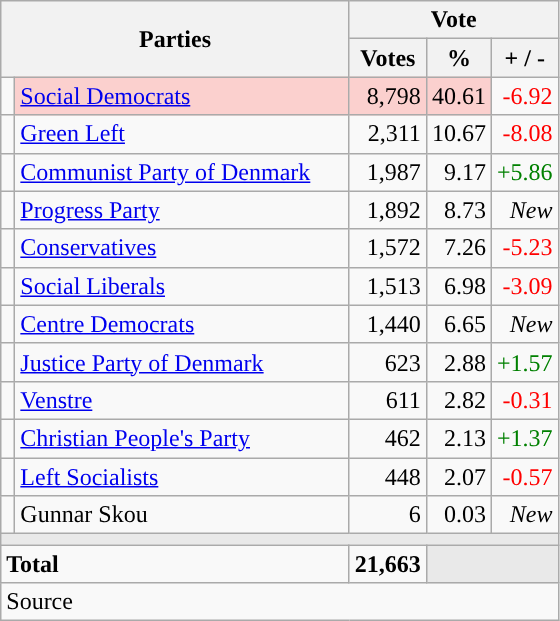<table class="wikitable" style="text-align:right;">
<tr>
<th style="text-align:centre;" rowspan="2" colspan="2" width="225">Parties</th>
<th colspan="3">Vote</th>
</tr>
<tr>
<th width="15">Votes</th>
<th width="15">%</th>
<th width="15">+ / -</th>
</tr>
<tr>
<td width="2" style="color:inherit;background:"></td>
<td bgcolor=#fbd0ce  align="left"><a href='#'>Social Democrats</a></td>
<td bgcolor=#fbd0ce>8,798</td>
<td bgcolor=#fbd0ce>40.61</td>
<td style=color:red;>-6.92</td>
</tr>
<tr>
<td width="2" style="color:inherit;background:"></td>
<td align="left"><a href='#'>Green Left</a></td>
<td>2,311</td>
<td>10.67</td>
<td style=color:red;>-8.08</td>
</tr>
<tr>
<td width="2" style="color:inherit;background:"></td>
<td align="left"><a href='#'>Communist Party of Denmark</a></td>
<td>1,987</td>
<td>9.17</td>
<td style=color:green;>+5.86</td>
</tr>
<tr>
<td width="2" style="color:inherit;background:"></td>
<td align="left"><a href='#'>Progress Party</a></td>
<td>1,892</td>
<td>8.73</td>
<td><em>New</em></td>
</tr>
<tr>
<td width="2" style="color:inherit;background:"></td>
<td align="left"><a href='#'>Conservatives</a></td>
<td>1,572</td>
<td>7.26</td>
<td style=color:red;>-5.23</td>
</tr>
<tr>
<td width="2" style="color:inherit;background:"></td>
<td align="left"><a href='#'>Social Liberals</a></td>
<td>1,513</td>
<td>6.98</td>
<td style=color:red;>-3.09</td>
</tr>
<tr>
<td width="2" style="color:inherit;background:"></td>
<td align="left"><a href='#'>Centre Democrats</a></td>
<td>1,440</td>
<td>6.65</td>
<td><em>New</em></td>
</tr>
<tr>
<td width="2" style="color:inherit;background:"></td>
<td align="left"><a href='#'>Justice Party of Denmark</a></td>
<td>623</td>
<td>2.88</td>
<td style=color:green;>+1.57</td>
</tr>
<tr>
<td width="2" style="color:inherit;background:"></td>
<td align="left"><a href='#'>Venstre</a></td>
<td>611</td>
<td>2.82</td>
<td style=color:red;>-0.31</td>
</tr>
<tr>
<td width="2" style="color:inherit;background:"></td>
<td align="left"><a href='#'>Christian People's Party</a></td>
<td>462</td>
<td>2.13</td>
<td style=color:green;>+1.37</td>
</tr>
<tr>
<td width="2" style="color:inherit;background:"></td>
<td align="left"><a href='#'>Left Socialists</a></td>
<td>448</td>
<td>2.07</td>
<td style=color:red;>-0.57</td>
</tr>
<tr>
<td width="2" style="color:inherit;background:"></td>
<td align="left">Gunnar Skou</td>
<td>6</td>
<td>0.03</td>
<td><em>New</em></td>
</tr>
<tr>
<td colspan="7" bgcolor="#E9E9E9"></td>
</tr>
<tr>
<td align="left" colspan="2"><strong>Total</strong></td>
<td><strong>21,663</strong></td>
<td bgcolor="#E9E9E9" colspan="2"></td>
</tr>
<tr>
<td align="left" colspan="6">Source</td>
</tr>
</table>
